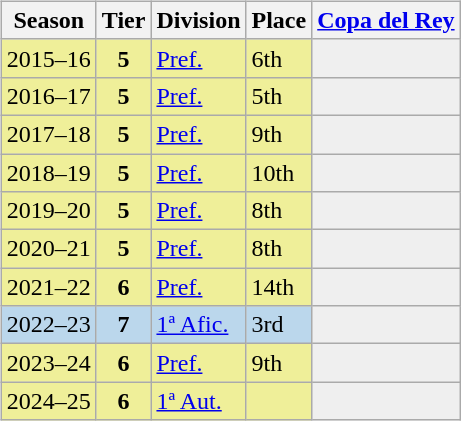<table>
<tr>
<td valign="top" width=0%><br><table class="wikitable">
<tr style="background:#f0f6fa;">
<th>Season</th>
<th>Tier</th>
<th>Division</th>
<th>Place</th>
<th><a href='#'>Copa del Rey</a></th>
</tr>
<tr>
<td style="background:#EFEF99;">2015–16</td>
<th style="background:#EFEF99;">5</th>
<td style="background:#EFEF99;"><a href='#'>Pref.</a></td>
<td style="background:#EFEF99;">6th</td>
<th style="background:#efefef;"></th>
</tr>
<tr>
<td style="background:#EFEF99;">2016–17</td>
<th style="background:#EFEF99;">5</th>
<td style="background:#EFEF99;"><a href='#'>Pref.</a></td>
<td style="background:#EFEF99;">5th</td>
<th style="background:#efefef;"></th>
</tr>
<tr>
<td style="background:#EFEF99;">2017–18</td>
<th style="background:#EFEF99;">5</th>
<td style="background:#EFEF99;"><a href='#'>Pref.</a></td>
<td style="background:#EFEF99;">9th</td>
<th style="background:#efefef;"></th>
</tr>
<tr>
<td style="background:#EFEF99;">2018–19</td>
<th style="background:#EFEF99;">5</th>
<td style="background:#EFEF99;"><a href='#'>Pref.</a></td>
<td style="background:#EFEF99;">10th</td>
<th style="background:#efefef;"></th>
</tr>
<tr>
<td style="background:#EFEF99;">2019–20</td>
<th style="background:#EFEF99;">5</th>
<td style="background:#EFEF99;"><a href='#'>Pref.</a></td>
<td style="background:#EFEF99;">8th</td>
<th style="background:#efefef;"></th>
</tr>
<tr>
<td style="background:#EFEF99;">2020–21</td>
<th style="background:#EFEF99;">5</th>
<td style="background:#EFEF99;"><a href='#'>Pref.</a></td>
<td style="background:#EFEF99;">8th</td>
<th style="background:#efefef;"></th>
</tr>
<tr>
<td style="background:#EFEF99;">2021–22</td>
<th style="background:#EFEF99;">6</th>
<td style="background:#EFEF99;"><a href='#'>Pref.</a></td>
<td style="background:#EFEF99;">14th</td>
<th style="background:#efefef;"></th>
</tr>
<tr>
<td style="background:#BBD7EC;">2022–23</td>
<th style="background:#BBD7EC;">7</th>
<td style="background:#BBD7EC;"><a href='#'>1ª Afic.</a></td>
<td style="background:#BBD7EC;">3rd</td>
<th style="background:#efefef;"></th>
</tr>
<tr>
<td style="background:#EFEF99;">2023–24</td>
<th style="background:#EFEF99;">6</th>
<td style="background:#EFEF99;"><a href='#'>Pref.</a></td>
<td style="background:#EFEF99;">9th</td>
<th style="background:#efefef;"></th>
</tr>
<tr>
<td style="background:#EFEF99;">2024–25</td>
<th style="background:#EFEF99;">6</th>
<td style="background:#EFEF99;"><a href='#'>1ª Aut.</a></td>
<td style="background:#EFEF99;"></td>
<th style="background:#efefef;"></th>
</tr>
</table>
</td>
</tr>
</table>
